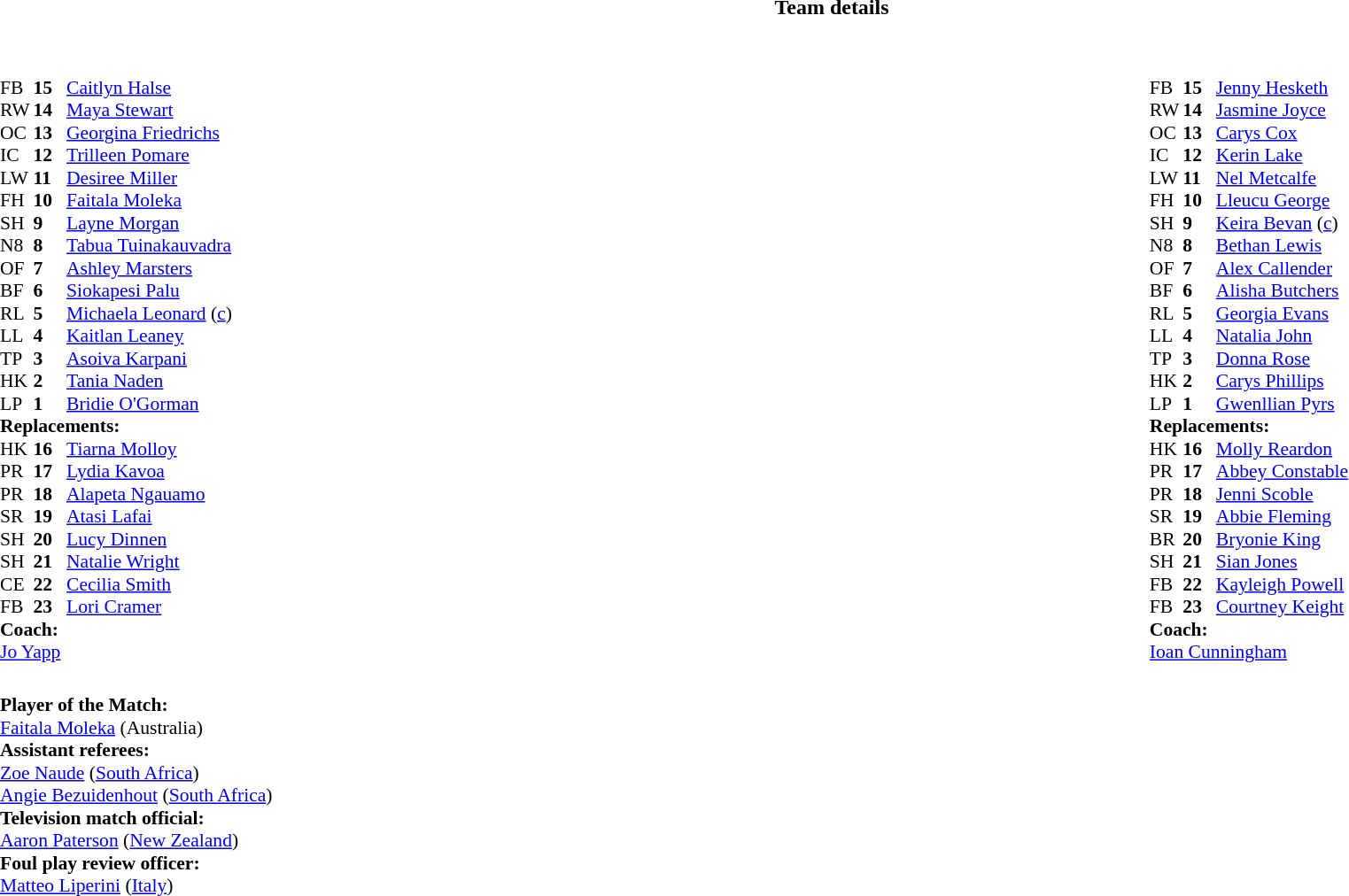<table border="0" style="width:100%;" class="collapsible collapsed">
<tr>
<th>Team details</th>
</tr>
<tr>
<td><br><table width="100%">
<tr>
<td style="vertical-align:top; width:50%"><br><table style="font-size: 90%" cellspacing="0" cellpadding="0">
<tr>
<th width="25"></th>
<th width="25"></th>
</tr>
<tr>
<td>FB</td>
<td><strong>15</strong></td>
<td><a href='#'>Caitlyn Halse</a></td>
<td></td>
<td></td>
</tr>
<tr>
<td>RW</td>
<td><strong>14</strong></td>
<td><a href='#'>Maya Stewart</a></td>
<td></td>
<td></td>
</tr>
<tr>
<td>OC</td>
<td><strong>13</strong></td>
<td><a href='#'>Georgina Friedrichs</a></td>
<td></td>
<td></td>
</tr>
<tr>
<td>IC</td>
<td><strong>12</strong></td>
<td><a href='#'>Trilleen Pomare</a></td>
<td></td>
<td></td>
</tr>
<tr>
<td>LW</td>
<td><strong>11</strong></td>
<td><a href='#'>Desiree Miller</a></td>
<td></td>
<td></td>
</tr>
<tr>
<td>FH</td>
<td><strong>10</strong></td>
<td><a href='#'>Faitala Moleka</a></td>
<td></td>
<td></td>
</tr>
<tr>
<td>SH</td>
<td><strong>9</strong></td>
<td><a href='#'>Layne Morgan</a></td>
<td></td>
<td></td>
</tr>
<tr>
<td>N8</td>
<td><strong>8</strong></td>
<td><a href='#'>Tabua Tuinakauvadra</a></td>
<td></td>
<td></td>
</tr>
<tr>
<td>OF</td>
<td><strong>7</strong></td>
<td><a href='#'>Ashley Marsters</a></td>
<td></td>
<td></td>
</tr>
<tr>
<td>BF</td>
<td><strong>6</strong></td>
<td><a href='#'>Siokapesi Palu</a></td>
<td></td>
<td></td>
</tr>
<tr>
<td>RL</td>
<td><strong>5</strong></td>
<td><a href='#'>Michaela Leonard</a> (<a href='#'>c</a>)</td>
<td></td>
<td></td>
</tr>
<tr>
<td>LL</td>
<td><strong>4</strong></td>
<td><a href='#'>Kaitlan Leaney</a></td>
<td></td>
<td></td>
</tr>
<tr>
<td>TP</td>
<td><strong>3</strong></td>
<td><a href='#'>Asoiva Karpani</a></td>
<td></td>
<td></td>
</tr>
<tr>
<td>HK</td>
<td><strong>2</strong></td>
<td><a href='#'>Tania Naden</a></td>
<td></td>
<td></td>
</tr>
<tr>
<td>LP</td>
<td><strong>1</strong></td>
<td><a href='#'>Bridie O'Gorman</a></td>
<td></td>
<td></td>
</tr>
<tr>
<td colspan=3><strong>Replacements:</strong></td>
</tr>
<tr>
<td>HK</td>
<td><strong>16</strong></td>
<td><a href='#'>Tiarna Molloy</a></td>
<td></td>
<td></td>
</tr>
<tr>
<td>PR</td>
<td><strong>17</strong></td>
<td><a href='#'>Lydia Kavoa</a></td>
<td></td>
<td></td>
</tr>
<tr>
<td>PR</td>
<td><strong>18</strong></td>
<td><a href='#'>Alapeta Ngauamo</a></td>
<td></td>
<td></td>
</tr>
<tr>
<td>SR</td>
<td><strong>19</strong></td>
<td><a href='#'>Atasi Lafai</a></td>
<td></td>
<td></td>
</tr>
<tr>
<td>SH</td>
<td><strong>20</strong></td>
<td><a href='#'>Lucy Dinnen</a></td>
<td></td>
<td></td>
</tr>
<tr>
<td>SH</td>
<td><strong>21</strong></td>
<td><a href='#'>Natalie Wright</a></td>
<td></td>
<td></td>
</tr>
<tr>
<td>CE</td>
<td><strong>22</strong></td>
<td><a href='#'>Cecilia Smith</a></td>
<td></td>
<td></td>
</tr>
<tr>
<td>FB</td>
<td><strong>23</strong></td>
<td><a href='#'>Lori Cramer</a></td>
<td></td>
<td></td>
</tr>
<tr>
<td colspan=3><strong>Coach:</strong></td>
</tr>
<tr>
<td colspan="4"> <a href='#'>Jo Yapp</a></td>
</tr>
<tr>
</tr>
</table>
</td>
<td style="vertical-align:top; width:50%"><br><table style="font-size: 90%" cellspacing="0" cellpadding="0" align="center">
<tr>
<th width="25"></th>
<th width="25"></th>
</tr>
<tr>
<td>FB</td>
<td><strong>15</strong></td>
<td><a href='#'>Jenny Hesketh</a></td>
<td></td>
<td></td>
</tr>
<tr>
<td>RW</td>
<td><strong>14</strong></td>
<td><a href='#'>Jasmine Joyce</a></td>
<td></td>
<td></td>
</tr>
<tr>
<td>OC</td>
<td><strong>13</strong></td>
<td><a href='#'>Carys Cox</a></td>
<td></td>
<td></td>
</tr>
<tr>
<td>IC</td>
<td><strong>12</strong></td>
<td><a href='#'>Kerin Lake</a></td>
<td></td>
<td></td>
</tr>
<tr>
<td>LW</td>
<td><strong>11</strong></td>
<td><a href='#'>Nel Metcalfe</a></td>
<td></td>
<td></td>
</tr>
<tr>
<td>FH</td>
<td><strong>10</strong></td>
<td><a href='#'>Lleucu George</a></td>
<td></td>
<td></td>
</tr>
<tr>
<td>SH</td>
<td><strong>9</strong></td>
<td><a href='#'>Keira Bevan</a> (<a href='#'>c</a>)</td>
<td></td>
<td></td>
</tr>
<tr>
<td>N8</td>
<td><strong>8</strong></td>
<td><a href='#'>Bethan Lewis</a></td>
<td></td>
<td></td>
</tr>
<tr>
<td>OF</td>
<td><strong>7</strong></td>
<td><a href='#'>Alex Callender</a></td>
<td></td>
<td></td>
</tr>
<tr>
<td>BF</td>
<td><strong>6</strong></td>
<td><a href='#'>Alisha Butchers</a></td>
<td></td>
<td></td>
</tr>
<tr>
<td>RL</td>
<td><strong>5</strong></td>
<td><a href='#'>Georgia Evans</a></td>
<td></td>
<td></td>
</tr>
<tr>
<td>LL</td>
<td><strong>4</strong></td>
<td><a href='#'>Natalia John</a></td>
<td></td>
<td></td>
</tr>
<tr>
<td>TP</td>
<td><strong>3</strong></td>
<td><a href='#'>Donna Rose</a></td>
<td></td>
<td></td>
</tr>
<tr>
<td>HK</td>
<td><strong>2</strong></td>
<td><a href='#'>Carys Phillips</a></td>
<td></td>
<td></td>
</tr>
<tr>
<td>LP</td>
<td><strong>1</strong></td>
<td><a href='#'>Gwenllian Pyrs</a></td>
<td></td>
<td></td>
</tr>
<tr>
<td colspan=3><strong>Replacements:</strong></td>
</tr>
<tr>
<td>HK</td>
<td><strong>16</strong></td>
<td><a href='#'>Molly Reardon</a></td>
<td></td>
<td></td>
</tr>
<tr>
<td>PR</td>
<td><strong>17</strong></td>
<td><a href='#'>Abbey Constable</a></td>
<td></td>
<td></td>
</tr>
<tr>
<td>PR</td>
<td><strong>18</strong></td>
<td><a href='#'>Jenni Scoble</a></td>
<td></td>
<td></td>
</tr>
<tr>
<td>SR</td>
<td><strong>19</strong></td>
<td><a href='#'>Abbie Fleming</a></td>
<td></td>
<td></td>
</tr>
<tr>
<td>BR</td>
<td><strong>20</strong></td>
<td><a href='#'>Bryonie King</a></td>
<td></td>
<td></td>
</tr>
<tr>
<td>SH</td>
<td><strong>21</strong></td>
<td><a href='#'>Sian Jones</a></td>
<td></td>
<td></td>
</tr>
<tr>
<td>FB</td>
<td><strong>22</strong></td>
<td><a href='#'>Kayleigh Powell</a></td>
<td></td>
<td></td>
</tr>
<tr>
<td>FB</td>
<td><strong>23</strong></td>
<td><a href='#'>Courtney Keight</a></td>
<td></td>
<td></td>
</tr>
<tr>
<td colspan=3><strong>Coach:</strong></td>
</tr>
<tr>
<td colspan="4"> <a href='#'>Ioan Cunningham</a></td>
</tr>
</table>
</td>
</tr>
</table>
<table width=100% style="font-size: 90%">
<tr>
<td><br><strong>Player of the Match:</strong>
<br><a href='#'>Faitala Moleka</a> (Australia)<br><strong>Assistant referees:</strong>
<br><a href='#'>Zoe Naude</a> (<a href='#'>South Africa</a>)
<br><a href='#'>Angie Bezuidenhout</a> (<a href='#'>South Africa</a>)
<br><strong>Television match official:</strong>
<br><a href='#'>Aaron Paterson</a> (<a href='#'>New Zealand</a>)
<br><strong>Foul play review officer:</strong>
<br><a href='#'>Matteo Liperini</a> (<a href='#'>Italy</a>)</td>
</tr>
</table>
</td>
</tr>
</table>
